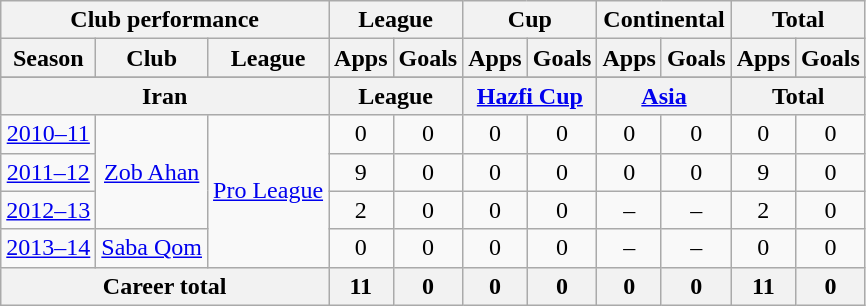<table class="wikitable" style="text-align:center">
<tr>
<th colspan=3>Club performance</th>
<th colspan=2>League</th>
<th colspan=2>Cup</th>
<th colspan=2>Continental</th>
<th colspan=2>Total</th>
</tr>
<tr>
<th>Season</th>
<th>Club</th>
<th>League</th>
<th>Apps</th>
<th>Goals</th>
<th>Apps</th>
<th>Goals</th>
<th>Apps</th>
<th>Goals</th>
<th>Apps</th>
<th>Goals</th>
</tr>
<tr>
</tr>
<tr>
<th colspan=3>Iran</th>
<th colspan=2>League</th>
<th colspan=2><a href='#'>Hazfi Cup</a></th>
<th colspan=2><a href='#'>Asia</a></th>
<th colspan=2>Total</th>
</tr>
<tr>
<td><a href='#'>2010–11</a></td>
<td rowspan="3"><a href='#'>Zob Ahan</a></td>
<td rowspan="4"><a href='#'>Pro League</a></td>
<td>0</td>
<td>0</td>
<td>0</td>
<td>0</td>
<td>0</td>
<td>0</td>
<td>0</td>
<td>0</td>
</tr>
<tr>
<td><a href='#'>2011–12</a></td>
<td>9</td>
<td>0</td>
<td>0</td>
<td>0</td>
<td>0</td>
<td>0</td>
<td>9</td>
<td>0</td>
</tr>
<tr>
<td><a href='#'>2012–13</a></td>
<td>2</td>
<td>0</td>
<td>0</td>
<td>0</td>
<td>–</td>
<td>–</td>
<td>2</td>
<td>0</td>
</tr>
<tr>
<td><a href='#'>2013–14</a></td>
<td><a href='#'>Saba Qom</a></td>
<td>0</td>
<td>0</td>
<td>0</td>
<td>0</td>
<td>–</td>
<td>–</td>
<td>0</td>
<td>0</td>
</tr>
<tr>
<th colspan=3>Career total</th>
<th>11</th>
<th>0</th>
<th>0</th>
<th>0</th>
<th>0</th>
<th>0</th>
<th>11</th>
<th>0</th>
</tr>
</table>
